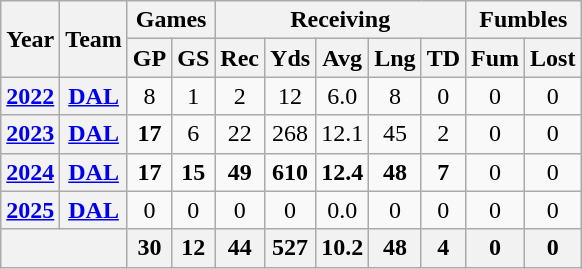<table class="wikitable" style="text-align:center;">
<tr>
<th rowspan="2">Year</th>
<th rowspan="2">Team</th>
<th colspan="2">Games</th>
<th colspan="5">Receiving</th>
<th colspan="2">Fumbles</th>
</tr>
<tr>
<th>GP</th>
<th>GS</th>
<th>Rec</th>
<th>Yds</th>
<th>Avg</th>
<th>Lng</th>
<th>TD</th>
<th>Fum</th>
<th>Lost</th>
</tr>
<tr>
<th><a href='#'>2022</a></th>
<th><a href='#'>DAL</a></th>
<td>8</td>
<td>1</td>
<td>2</td>
<td>12</td>
<td>6.0</td>
<td>8</td>
<td>0</td>
<td>0</td>
<td>0</td>
</tr>
<tr>
<th><a href='#'>2023</a></th>
<th><a href='#'>DAL</a></th>
<td><strong>17</strong></td>
<td>6</td>
<td>22</td>
<td>268</td>
<td>12.1</td>
<td>45</td>
<td>2</td>
<td>0</td>
<td>0</td>
</tr>
<tr>
<th><a href='#'>2024</a></th>
<th><a href='#'>DAL</a></th>
<td><strong>17</strong></td>
<td><strong>15</strong></td>
<td><strong>49</strong></td>
<td><strong>610</strong></td>
<td><strong>12.4</strong></td>
<td><strong>48</strong></td>
<td><strong>7</strong></td>
<td>0</td>
<td>0</td>
</tr>
<tr>
<th><a href='#'>2025</a></th>
<th><a href='#'>DAL</a></th>
<td>0</td>
<td>0</td>
<td>0</td>
<td>0</td>
<td>0.0</td>
<td>0</td>
<td>0</td>
<td>0</td>
<td>0</td>
</tr>
<tr>
<th colspan="2"></th>
<th>30</th>
<th>12</th>
<th>44</th>
<th>527</th>
<th>10.2</th>
<th>48</th>
<th>4</th>
<th>0</th>
<th>0</th>
</tr>
</table>
